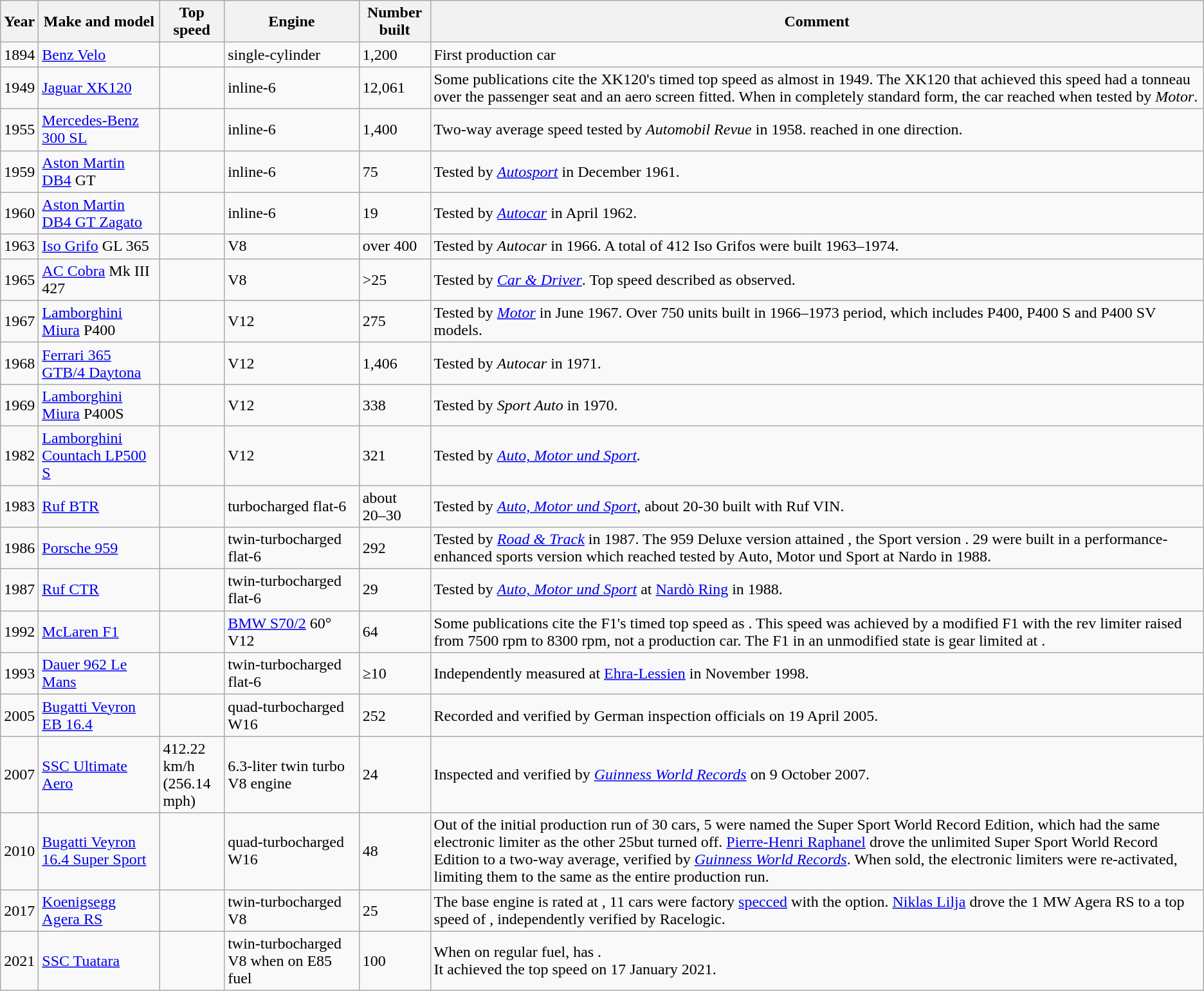<table class="wikitable sortable">
<tr>
<th>Year</th>
<th>Make and model</th>
<th>Top speed</th>
<th>Engine</th>
<th>Number built</th>
<th>Comment</th>
</tr>
<tr>
<td>1894</td>
<td><a href='#'>Benz Velo</a></td>
<td></td>
<td> single-cylinder </td>
<td>1,200</td>
<td>First production car</td>
</tr>
<tr>
<td>1949</td>
<td><a href='#'>Jaguar XK120</a></td>
<td></td>
<td> inline-6 </td>
<td>12,061</td>
<td>Some publications cite the XK120's timed top speed as almost  in 1949. The XK120 that achieved this speed had a tonneau over the passenger seat and an aero screen fitted. When in completely standard form, the car reached  when tested by <em>Motor</em>.</td>
</tr>
<tr>
<td>1955</td>
<td><a href='#'>Mercedes-Benz 300 SL</a></td>
<td></td>
<td> inline-6 </td>
<td>1,400</td>
<td>Two-way average speed tested by <em>Automobil Revue</em> in 1958.  reached in one direction.</td>
</tr>
<tr>
<td>1959</td>
<td><a href='#'>Aston Martin DB4</a> GT</td>
<td></td>
<td> inline-6 </td>
<td>75</td>
<td>Tested by <em><a href='#'>Autosport</a></em> in December 1961.</td>
</tr>
<tr>
<td>1960</td>
<td><a href='#'>Aston Martin DB4 GT Zagato</a></td>
<td></td>
<td> inline-6 </td>
<td>19</td>
<td>Tested by <em><a href='#'>Autocar</a></em> in April 1962.</td>
</tr>
<tr>
<td>1963</td>
<td><a href='#'>Iso Grifo</a> GL 365</td>
<td></td>
<td> V8 </td>
<td>over 400</td>
<td>Tested by <em>Autocar</em> in 1966. A total of 412 Iso Grifos were built 1963–1974.</td>
</tr>
<tr>
<td>1965</td>
<td><a href='#'>AC Cobra</a> Mk III 427</td>
<td></td>
<td> V8 </td>
<td>>25</td>
<td>Tested by <em><a href='#'>Car & Driver</a></em>. Top speed described as observed.</td>
</tr>
<tr>
<td>1967</td>
<td><a href='#'>Lamborghini Miura</a> P400</td>
<td></td>
<td> V12 </td>
<td>275</td>
<td>Tested by <em><a href='#'>Motor</a></em> in June 1967. Over 750 units built in 1966–1973 period, which includes P400, P400 S and P400 SV models.</td>
</tr>
<tr>
<td>1968</td>
<td><a href='#'>Ferrari 365 GTB/4 Daytona</a></td>
<td></td>
<td> V12 </td>
<td>1,406</td>
<td>Tested by <em>Autocar</em> in 1971.</td>
</tr>
<tr>
<td>1969</td>
<td><a href='#'>Lamborghini Miura</a> P400S</td>
<td></td>
<td> V12 </td>
<td>338</td>
<td>Tested by <em>Sport Auto</em> in 1970.</td>
</tr>
<tr>
<td>1982</td>
<td><a href='#'>Lamborghini Countach LP500 S</a></td>
<td></td>
<td> V12 </td>
<td>321</td>
<td>Tested by <em><a href='#'>Auto, Motor und Sport</a>.</em></td>
</tr>
<tr>
<td>1983</td>
<td><a href='#'>Ruf BTR</a></td>
<td></td>
<td> turbocharged flat-6 </td>
<td>about <br> 20–30</td>
<td>Tested by <em><a href='#'>Auto, Motor und Sport</a></em>, about 20-30 built with Ruf VIN.</td>
</tr>
<tr>
<td>1986</td>
<td><a href='#'>Porsche 959</a></td>
<td></td>
<td> twin-turbocharged flat-6 </td>
<td>292</td>
<td>Tested by <em><a href='#'>Road & Track</a></em> in 1987. The 959 Deluxe version attained , the Sport version . 29 were built in a performance-enhanced  sports version which reached  tested by Auto, Motor und Sport at Nardo in 1988.</td>
</tr>
<tr>
<td>1987</td>
<td><a href='#'>Ruf CTR</a></td>
<td></td>
<td> twin-turbocharged flat-6 </td>
<td>29</td>
<td>Tested by <em><a href='#'>Auto, Motor und Sport</a></em> at <a href='#'>Nardò Ring</a> in 1988.</td>
</tr>
<tr>
<td>1992</td>
<td><a href='#'>McLaren F1</a></td>
<td></td>
<td> <a href='#'>BMW S70/2</a> 60° V12 </td>
<td>64</td>
<td>Some publications cite the F1's timed top speed as . This speed was achieved by a modified F1 with the rev limiter raised from 7500 rpm to 8300 rpm, not a production car. The F1 in an unmodified state is gear limited at .</td>
</tr>
<tr>
<td>1993</td>
<td><a href='#'>Dauer 962 Le Mans</a></td>
<td></td>
<td> twin-turbocharged flat-6 </td>
<td>≥10</td>
<td>Independently measured at <a href='#'>Ehra-Lessien</a> in November 1998.</td>
</tr>
<tr>
<td>2005</td>
<td><a href='#'>Bugatti Veyron EB 16.4</a></td>
<td></td>
<td> quad-turbocharged W16 </td>
<td>252</td>
<td>Recorded and verified by German inspection officials on 19 April 2005.</td>
</tr>
<tr>
<td>2007</td>
<td><a href='#'>SSC Ultimate Aero</a></td>
<td>412.22 km/h<br>(256.14 mph)</td>
<td>6.3-liter twin turbo V8 engine</td>
<td>24</td>
<td>Inspected and verified by <em><a href='#'>Guinness World Records</a></em> on 9 October 2007.</td>
</tr>
<tr>
<td>2010</td>
<td><a href='#'>Bugatti Veyron 16.4 Super Sport</a></td>
<td></td>
<td> quad-turbocharged W16 </td>
<td>48</td>
<td>Out of the initial production run of 30 cars, 5 were named the Super Sport World Record Edition, which had the same electronic limiter as the other 25but turned off. <a href='#'>Pierre-Henri Raphanel</a> drove the unlimited Super Sport World Record Edition to a  two-way average, verified by <em><a href='#'>Guinness World Records</a></em>. When sold, the electronic limiters were re-activated, limiting them to the same  as the entire production run.</td>
</tr>
<tr>
<td>2017</td>
<td><a href='#'>Koenigsegg Agera RS</a></td>
<td></td>
<td> twin-turbocharged V8 </td>
<td>25</td>
<td>The base engine is rated at , 11 cars were factory <a href='#'>specced</a> with the  option. <a href='#'>Niklas Lilja</a> drove the 1 MW Agera RS to a top speed of , independently verified by Racelogic.</td>
</tr>
<tr>
<td>2021</td>
<td><a href='#'>SSC Tuatara</a></td>
<td></td>
<td> twin-turbocharged V8  when on E85 fuel</td>
<td>100</td>
<td>When on regular fuel, has .<br>It achieved the top speed on 17 January 2021.</td>
</tr>
</table>
